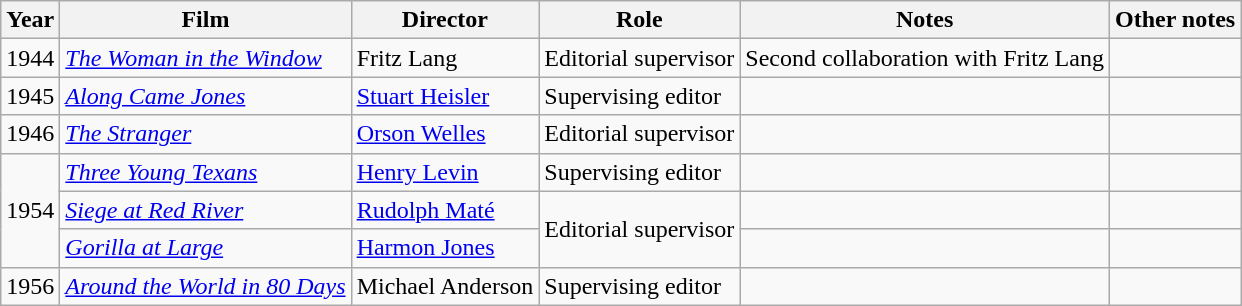<table class="wikitable">
<tr>
<th>Year</th>
<th>Film</th>
<th>Director</th>
<th>Role</th>
<th>Notes</th>
<th>Other notes</th>
</tr>
<tr>
<td>1944</td>
<td><em><a href='#'>The Woman in the Window</a></em></td>
<td>Fritz Lang</td>
<td>Editorial supervisor</td>
<td>Second collaboration with Fritz Lang</td>
<td><small></small></td>
</tr>
<tr>
<td>1945</td>
<td><em><a href='#'>Along Came Jones</a></em></td>
<td><a href='#'>Stuart Heisler</a></td>
<td>Supervising editor</td>
<td></td>
<td></td>
</tr>
<tr>
<td>1946</td>
<td><em><a href='#'>The Stranger</a></em></td>
<td><a href='#'>Orson Welles</a></td>
<td>Editorial supervisor</td>
<td></td>
<td><small></small></td>
</tr>
<tr>
<td rowspan=3>1954</td>
<td><em><a href='#'>Three Young Texans</a></em></td>
<td><a href='#'>Henry Levin</a></td>
<td>Supervising editor</td>
<td></td>
<td></td>
</tr>
<tr>
<td><em><a href='#'>Siege at Red River</a></em></td>
<td><a href='#'>Rudolph Maté</a></td>
<td rowspan=2>Editorial supervisor</td>
<td></td>
<td></td>
</tr>
<tr>
<td><em><a href='#'>Gorilla at Large</a></em></td>
<td><a href='#'>Harmon Jones</a></td>
<td></td>
<td></td>
</tr>
<tr>
<td>1956</td>
<td><em><a href='#'>Around the World in 80 Days</a></em></td>
<td>Michael Anderson</td>
<td>Supervising editor</td>
<td></td>
<td><small></small></td>
</tr>
</table>
